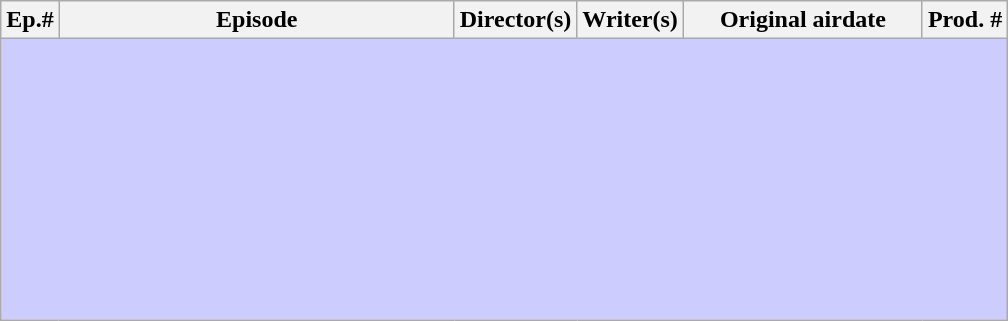<table class="wikitable plainrowheaders">
<tr>
<th>Ep.#</th>
<th style="width:16em;">Episode</th>
<th>Director(s)</th>
<th>Writer(s)</th>
<th style="width:9.5em;">Original airdate</th>
<th>Prod. #</th>
</tr>
<tr>
<td colspan=6 style="background:#ccccff;"><br><br><br><br><br><br><br><br><br><br></td>
</tr>
</table>
